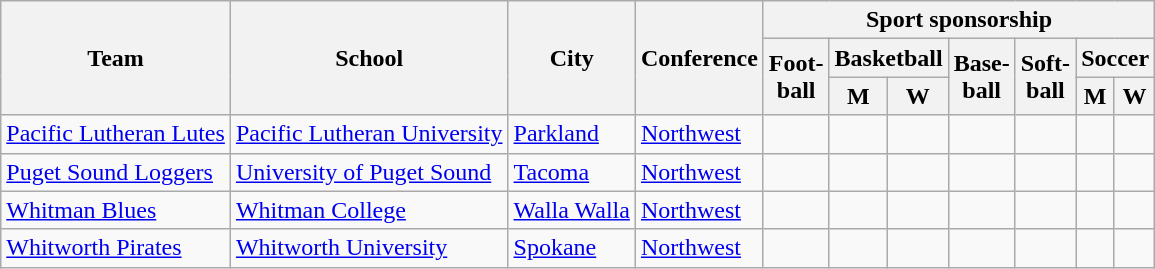<table class="sortable wikitable">
<tr>
<th rowspan=3>Team</th>
<th rowspan=3>School</th>
<th rowspan=3>City</th>
<th rowspan=3>Conference</th>
<th colspan=7>Sport sponsorship</th>
</tr>
<tr>
<th rowspan=2>Foot-<br>ball</th>
<th colspan=2>Basketball</th>
<th rowspan=2>Base-<br>ball</th>
<th rowspan=2>Soft-<br>ball</th>
<th colspan=2>Soccer</th>
</tr>
<tr>
<th>M</th>
<th>W</th>
<th>M</th>
<th>W</th>
</tr>
<tr>
<td><a href='#'>Pacific Lutheran Lutes</a></td>
<td><a href='#'>Pacific Lutheran University</a></td>
<td><a href='#'>Parkland</a></td>
<td><a href='#'>Northwest</a></td>
<td></td>
<td></td>
<td></td>
<td></td>
<td></td>
<td></td>
<td></td>
</tr>
<tr>
<td><a href='#'>Puget Sound Loggers</a></td>
<td><a href='#'>University of Puget Sound</a></td>
<td><a href='#'>Tacoma</a></td>
<td><a href='#'>Northwest</a></td>
<td></td>
<td></td>
<td></td>
<td></td>
<td></td>
<td></td>
<td></td>
</tr>
<tr>
<td><a href='#'>Whitman Blues</a></td>
<td><a href='#'>Whitman College</a></td>
<td><a href='#'>Walla Walla</a></td>
<td><a href='#'>Northwest</a></td>
<td></td>
<td></td>
<td></td>
<td></td>
<td></td>
<td></td>
<td></td>
</tr>
<tr>
<td><a href='#'>Whitworth Pirates</a></td>
<td><a href='#'>Whitworth University</a></td>
<td><a href='#'>Spokane</a></td>
<td><a href='#'>Northwest</a></td>
<td></td>
<td></td>
<td></td>
<td></td>
<td></td>
<td></td>
<td></td>
</tr>
</table>
